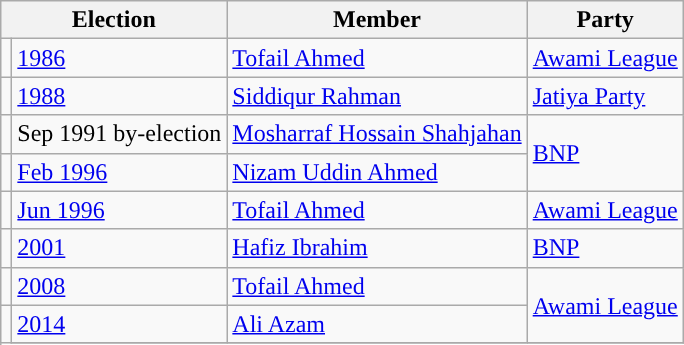<table class="wikitable">
<tr>
<th colspan="2">Election</th>
<th>Member</th>
<th>Party</th>
</tr>
<tr>
<td style="background-color:"></td>
<td><a href='#'>1986</a></td>
<td><a href='#'>Tofail Ahmed</a></td>
<td><a href='#'>Awami League</a></td>
</tr>
<tr>
<td style="background-color:"></td>
<td><a href='#'>1988</a></td>
<td><a href='#'>Siddiqur Rahman</a></td>
<td><a href='#'>Jatiya Party</a></td>
</tr>
<tr>
<td style="background-color:"></td>
<td>Sep 1991 by-election</td>
<td><a href='#'>Mosharraf Hossain Shahjahan</a></td>
<td rowspan="2"><a href='#'>BNP</a></td>
</tr>
<tr>
<td style="background-color:"></td>
<td><a href='#'>Feb 1996</a></td>
<td><a href='#'>Nizam Uddin Ahmed</a></td>
</tr>
<tr>
<td style="background-color:"></td>
<td><a href='#'>Jun 1996</a></td>
<td><a href='#'>Tofail Ahmed</a></td>
<td><a href='#'>Awami League</a></td>
</tr>
<tr>
<td style="background-color:"></td>
<td><a href='#'>2001</a></td>
<td><a href='#'>Hafiz Ibrahim</a></td>
<td><a href='#'>BNP</a></td>
</tr>
<tr>
<td style="background-color:"></td>
<td><a href='#'>2008</a></td>
<td><a href='#'>Tofail Ahmed</a></td>
<td rowspan="2"><a href='#'>Awami League</a></td>
</tr>
<tr>
<td rowspan="3" style="background-color:"></td>
<td><a href='#'>2014</a></td>
<td><a href='#'>Ali Azam</a></td>
</tr>
<tr>
</tr>
</table>
